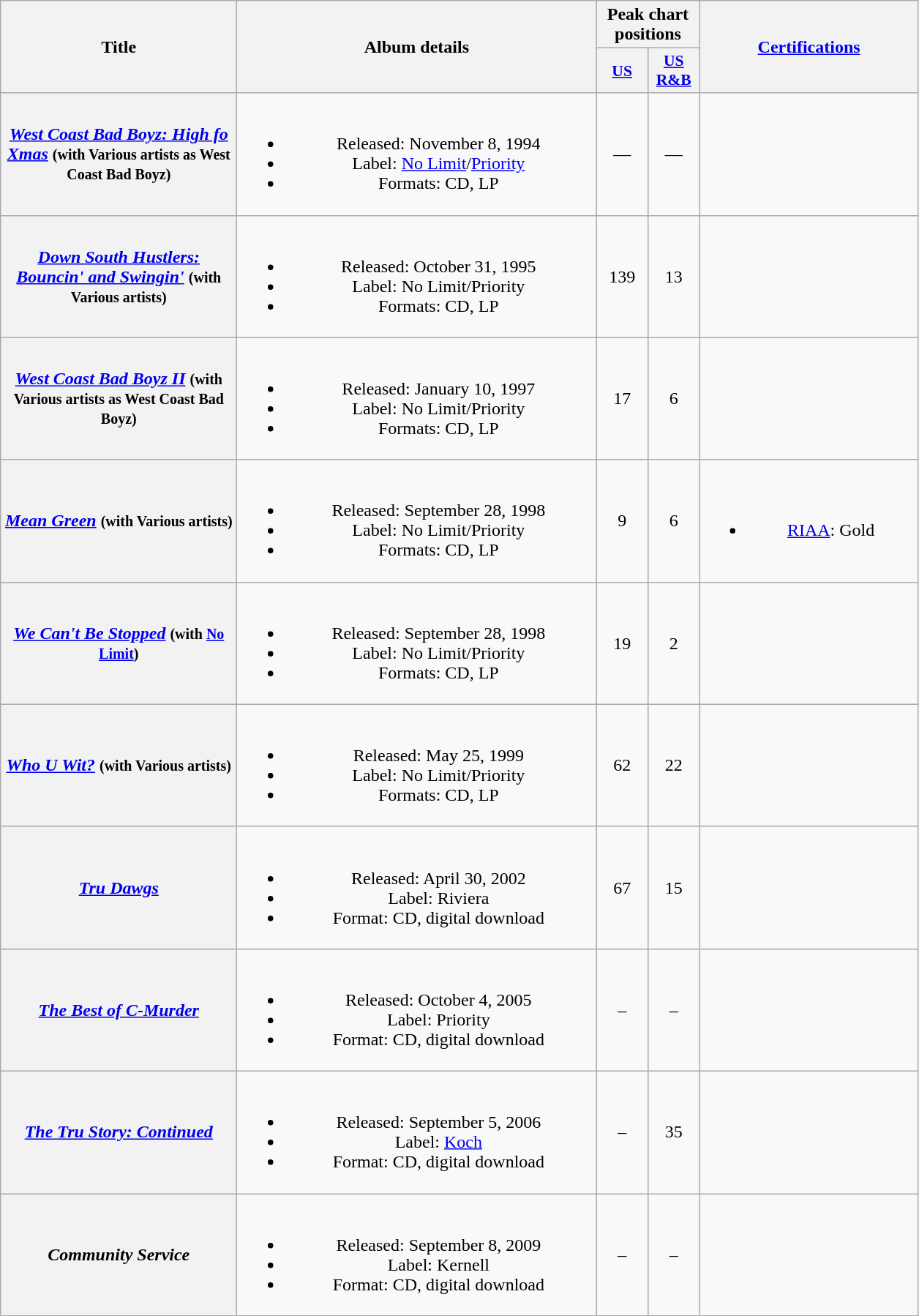<table class="wikitable plainrowheaders" style="text-align:center;">
<tr>
<th scope="col" rowspan="2" style="width:13em;">Title</th>
<th scope="col" rowspan="2" style="width:20em;">Album details</th>
<th scope="col" colspan="2">Peak chart positions</th>
<th scope="col" rowspan="2" style="width:12em;"><a href='#'>Certifications</a></th>
</tr>
<tr>
<th scope="col" style="width:2.8em;font-size:90%;"><a href='#'>US</a><br></th>
<th scope="col" style="width:2.8em;font-size:90%;"><a href='#'>US<br>R&B</a></th>
</tr>
<tr>
<th scope="row"><em><a href='#'>West Coast Bad Boyz: High fo Xmas</a></em> <small>(with Various artists as West Coast Bad Boyz)</small></th>
<td><br><ul><li>Released: November 8, 1994</li><li>Label: <a href='#'>No Limit</a>/<a href='#'>Priority</a></li><li>Formats: CD, LP</li></ul></td>
<td>—</td>
<td>—</td>
<td></td>
</tr>
<tr>
<th scope="row"><em><a href='#'>Down South Hustlers: Bouncin' and Swingin'</a></em> <small>(with Various artists)</small></th>
<td><br><ul><li>Released: October 31, 1995</li><li>Label: No Limit/Priority</li><li>Formats: CD, LP</li></ul></td>
<td>139</td>
<td>13</td>
<td></td>
</tr>
<tr>
<th scope="row"><em><a href='#'>West Coast Bad Boyz II</a></em> <small>(with Various artists as West Coast Bad Boyz)</small></th>
<td><br><ul><li>Released: January 10, 1997</li><li>Label: No Limit/Priority</li><li>Formats: CD, LP</li></ul></td>
<td>17</td>
<td>6</td>
<td></td>
</tr>
<tr>
<th scope="row"><em><a href='#'>Mean Green</a></em> <small>(with Various artists)</small></th>
<td><br><ul><li>Released: September 28, 1998</li><li>Label: No Limit/Priority</li><li>Formats: CD, LP</li></ul></td>
<td>9</td>
<td>6</td>
<td><br><ul><li><a href='#'>RIAA</a>: Gold</li></ul></td>
</tr>
<tr>
<th scope="row"><em><a href='#'>We Can't Be Stopped</a></em> <small>(with <a href='#'>No Limit</a>)</small></th>
<td><br><ul><li>Released: September 28, 1998</li><li>Label: No Limit/Priority</li><li>Formats: CD, LP</li></ul></td>
<td>19</td>
<td>2</td>
<td></td>
</tr>
<tr>
<th scope="row"><em><a href='#'>Who U Wit?</a></em> <small>(with Various artists)</small></th>
<td><br><ul><li>Released: May 25, 1999</li><li>Label: No Limit/Priority</li><li>Formats: CD, LP</li></ul></td>
<td>62</td>
<td>22</td>
<td></td>
</tr>
<tr>
<th scope="row"><em><a href='#'>Tru Dawgs</a></em></th>
<td><br><ul><li>Released: April 30, 2002</li><li>Label: Riviera</li><li>Format: CD, digital download</li></ul></td>
<td>67</td>
<td>15</td>
<td></td>
</tr>
<tr>
<th scope="row"><em><a href='#'>The Best of C-Murder</a></em></th>
<td><br><ul><li>Released: October 4, 2005</li><li>Label: Priority</li><li>Format: CD, digital download</li></ul></td>
<td>–</td>
<td>–</td>
<td></td>
</tr>
<tr>
<th scope="row"><em><a href='#'>The Tru Story: Continued</a></em></th>
<td><br><ul><li>Released: September 5, 2006</li><li>Label: <a href='#'>Koch</a></li><li>Format: CD, digital download</li></ul></td>
<td>–</td>
<td>35</td>
<td></td>
</tr>
<tr>
<th scope="row"><em>Community Service</em></th>
<td><br><ul><li>Released: September 8, 2009</li><li>Label: Kernell</li><li>Format: CD, digital download</li></ul></td>
<td>–</td>
<td>–</td>
<td></td>
</tr>
<tr>
</tr>
</table>
